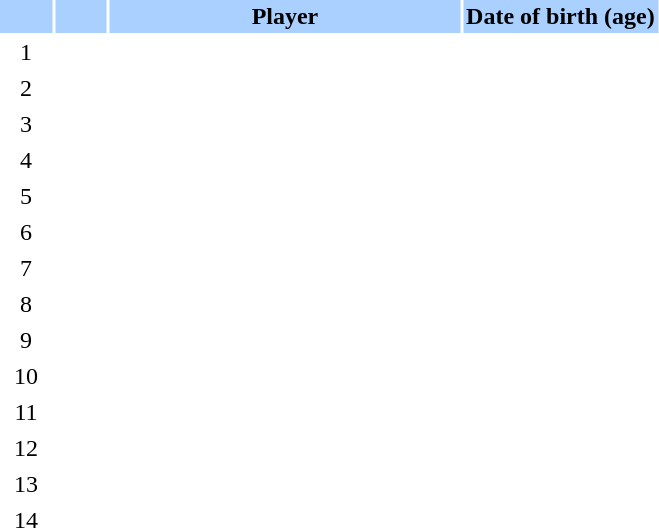<table class="sortable" border="0" cellspacing="2" cellpadding="2">
<tr style="background-color:#AAD0FF">
<th width=8%></th>
<th width=8%></th>
<th width=54%>Player</th>
<th width=30%>Date of birth (age)</th>
</tr>
<tr>
<td style="text-align: center;">1</td>
<td style="text-align: center;"></td>
<td></td>
<td></td>
</tr>
<tr>
<td style="text-align: center;">2</td>
<td style="text-align: center;"></td>
<td></td>
<td></td>
</tr>
<tr>
<td style="text-align: center;">3</td>
<td style="text-align: center;"></td>
<td></td>
<td></td>
</tr>
<tr>
<td style="text-align: center;">4</td>
<td style="text-align: center;"></td>
<td></td>
<td></td>
</tr>
<tr>
<td style="text-align: center;">5</td>
<td style="text-align: center;"></td>
<td></td>
<td></td>
</tr>
<tr>
<td style="text-align: center;">6</td>
<td style="text-align: center;"></td>
<td></td>
<td></td>
</tr>
<tr>
<td style="text-align: center;">7</td>
<td style="text-align: center;"></td>
<td></td>
<td></td>
</tr>
<tr>
<td style="text-align: center;">8</td>
<td style="text-align: center;"></td>
<td></td>
<td></td>
</tr>
<tr>
<td style="text-align: center;">9</td>
<td style="text-align: center;"></td>
<td></td>
<td></td>
</tr>
<tr>
<td style="text-align: center;">10</td>
<td style="text-align: center;"></td>
<td></td>
<td></td>
</tr>
<tr>
<td style="text-align: center;">11</td>
<td style="text-align: center;"></td>
<td></td>
<td></td>
</tr>
<tr>
<td style="text-align: center;">12</td>
<td style="text-align: center;"></td>
<td></td>
<td></td>
</tr>
<tr>
<td style="text-align: center;">13</td>
<td style="text-align: center;"></td>
<td></td>
<td></td>
</tr>
<tr>
<td style="text-align: center;">14</td>
<td style="text-align: center;"></td>
<td></td>
<td></td>
</tr>
</table>
